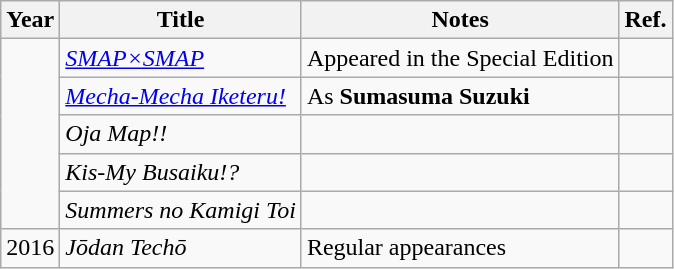<table class="wikitable">
<tr>
<th>Year</th>
<th>Title</th>
<th>Notes</th>
<th>Ref.</th>
</tr>
<tr>
<td rowspan="5"></td>
<td><em><a href='#'>SMAP×SMAP</a></em></td>
<td>Appeared in the Special Edition</td>
<td></td>
</tr>
<tr>
<td><em><a href='#'>Mecha-Mecha Iketeru!</a></em></td>
<td>As <strong>Sumasuma Suzuki</strong></td>
<td></td>
</tr>
<tr>
<td><em>Oja Map!!</em></td>
<td></td>
<td></td>
</tr>
<tr>
<td><em>Kis-My Busaiku!?</em></td>
<td></td>
<td></td>
</tr>
<tr>
<td><em>Summers no Kamigi Toi</em></td>
<td></td>
<td></td>
</tr>
<tr>
<td>2016</td>
<td><em>Jōdan Techō</em></td>
<td>Regular appearances</td>
<td></td>
</tr>
</table>
